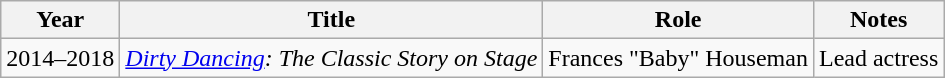<table class="wikitable">
<tr>
<th>Year</th>
<th>Title</th>
<th>Role</th>
<th>Notes</th>
</tr>
<tr>
<td>2014–2018</td>
<td><em><a href='#'>Dirty Dancing</a>: The Classic Story on Stage</em></td>
<td>Frances "Baby" Houseman</td>
<td>Lead actress</td>
</tr>
</table>
